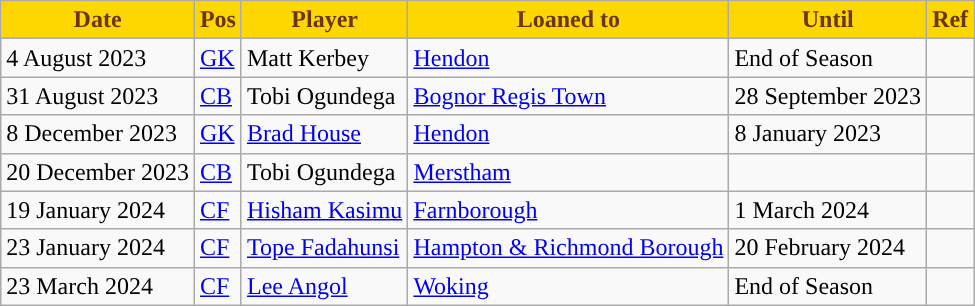<table class="wikitable plainrowheaders sortable">
<tr>
<th style="background:#FFD700; color:#6A350F; ">Date</th>
<th style="background:#FFD700; color:#6A350F; ">Pos</th>
<th style="background:#FFD700; color:#6A350F; ">Player</th>
<th style="background:#FFD700; color:#6A350F; ">Loaned to</th>
<th style="background:#FFD700; color:#6A350F; ">Until</th>
<th style="background:#FFD700; color:#6A350F; ">Ref</th>
</tr>
<tr>
<td>4 August 2023</td>
<td><a href='#'>GK</a></td>
<td> Matt Kerbey</td>
<td> <a href='#'>Hendon</a></td>
<td>End of Season</td>
<td></td>
</tr>
<tr>
<td>31 August 2023</td>
<td><a href='#'>CB</a></td>
<td> Tobi Ogundega</td>
<td> <a href='#'>Bognor Regis Town</a></td>
<td>28 September 2023</td>
<td></td>
</tr>
<tr>
<td>8 December 2023</td>
<td><a href='#'>GK</a></td>
<td> <a href='#'>Brad House</a></td>
<td> <a href='#'>Hendon</a></td>
<td>8 January 2023</td>
<td></td>
</tr>
<tr>
<td>20 December 2023</td>
<td><a href='#'>CB</a></td>
<td> Tobi Ogundega</td>
<td> <a href='#'>Merstham</a></td>
<td></td>
<td></td>
</tr>
<tr>
<td>19 January 2024</td>
<td><a href='#'>CF</a></td>
<td> <a href='#'>Hisham Kasimu</a></td>
<td> <a href='#'>Farnborough</a></td>
<td>1 March 2024</td>
<td></td>
</tr>
<tr>
<td>23 January 2024</td>
<td><a href='#'>CF</a></td>
<td> <a href='#'>Tope Fadahunsi</a></td>
<td> <a href='#'>Hampton & Richmond Borough</a></td>
<td>20 February 2024</td>
<td></td>
</tr>
<tr>
<td>23 March 2024</td>
<td><a href='#'>CF</a></td>
<td> <a href='#'>Lee Angol</a></td>
<td> <a href='#'>Woking</a></td>
<td>End of Season</td>
<td></td>
</tr>
</table>
